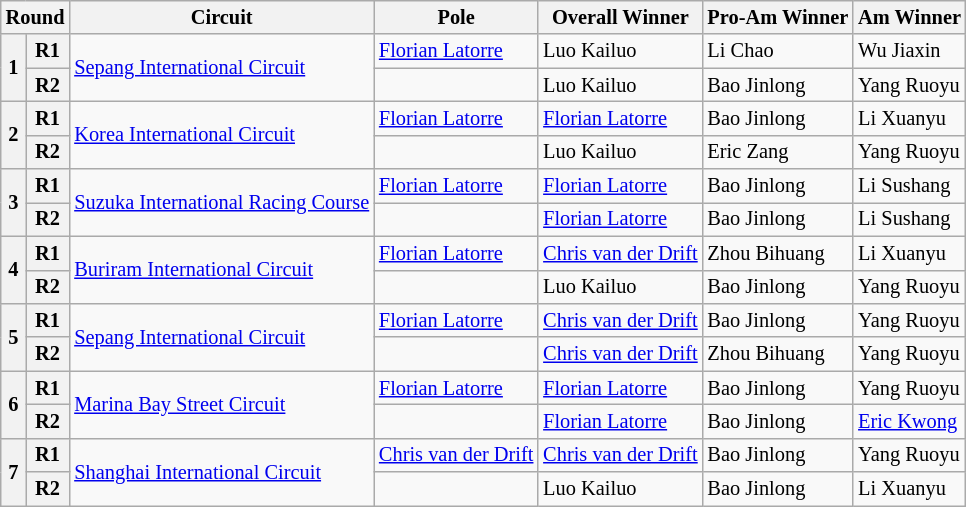<table class="wikitable" style="font-size:85%;">
<tr>
<th colspan="2">Round</th>
<th>Circuit</th>
<th>Pole</th>
<th>Overall Winner</th>
<th>Pro-Am Winner</th>
<th>Am Winner</th>
</tr>
<tr>
<th rowspan="2">1</th>
<th>R1</th>
<td rowspan="2"> <a href='#'>Sepang International Circuit</a></td>
<td> <a href='#'>Florian Latorre</a></td>
<td> Luo Kailuo</td>
<td> Li Chao</td>
<td> Wu Jiaxin</td>
</tr>
<tr>
<th>R2</th>
<td></td>
<td> Luo Kailuo</td>
<td> Bao Jinlong</td>
<td> Yang Ruoyu</td>
</tr>
<tr>
<th rowspan="2">2</th>
<th>R1</th>
<td rowspan="2"> <a href='#'>Korea International Circuit</a></td>
<td> <a href='#'>Florian Latorre</a></td>
<td> <a href='#'>Florian Latorre</a></td>
<td> Bao Jinlong</td>
<td> Li Xuanyu</td>
</tr>
<tr>
<th>R2</th>
<td></td>
<td> Luo Kailuo</td>
<td> Eric Zang</td>
<td> Yang Ruoyu</td>
</tr>
<tr>
<th rowspan="2">3</th>
<th>R1</th>
<td rowspan="2"> <a href='#'>Suzuka International Racing Course</a></td>
<td> <a href='#'>Florian Latorre</a></td>
<td> <a href='#'>Florian Latorre</a></td>
<td> Bao Jinlong</td>
<td> Li Sushang</td>
</tr>
<tr>
<th>R2</th>
<td></td>
<td> <a href='#'>Florian Latorre</a></td>
<td> Bao Jinlong</td>
<td> Li Sushang</td>
</tr>
<tr>
<th rowspan="2">4</th>
<th>R1</th>
<td rowspan="2"><em></em> <a href='#'>Buriram International Circuit</a></td>
<td> <a href='#'>Florian Latorre</a></td>
<td> <a href='#'>Chris van der Drift</a></td>
<td> Zhou Bihuang</td>
<td> Li Xuanyu</td>
</tr>
<tr>
<th>R2</th>
<td></td>
<td> Luo Kailuo</td>
<td> Bao Jinlong</td>
<td> Yang Ruoyu</td>
</tr>
<tr>
<th rowspan="2">5</th>
<th>R1</th>
<td rowspan="2"> <a href='#'>Sepang International Circuit</a></td>
<td> <a href='#'>Florian Latorre</a></td>
<td> <a href='#'>Chris van der Drift</a></td>
<td> Bao Jinlong</td>
<td> Yang Ruoyu</td>
</tr>
<tr>
<th>R2</th>
<td></td>
<td> <a href='#'>Chris van der Drift</a></td>
<td> Zhou Bihuang</td>
<td> Yang Ruoyu</td>
</tr>
<tr>
<th rowspan="2">6</th>
<th>R1</th>
<td rowspan="2"> <a href='#'>Marina Bay Street Circuit</a></td>
<td> <a href='#'>Florian Latorre</a></td>
<td> <a href='#'>Florian Latorre</a></td>
<td> Bao Jinlong</td>
<td> Yang Ruoyu</td>
</tr>
<tr>
<th>R2</th>
<td></td>
<td> <a href='#'>Florian Latorre</a></td>
<td> Bao Jinlong</td>
<td> <a href='#'>Eric Kwong</a></td>
</tr>
<tr>
<th rowspan="2">7</th>
<th>R1</th>
<td rowspan="2"> <a href='#'>Shanghai International Circuit</a></td>
<td> <a href='#'>Chris van der Drift</a></td>
<td> <a href='#'>Chris van der Drift</a></td>
<td> Bao Jinlong</td>
<td> Yang Ruoyu</td>
</tr>
<tr>
<th>R2</th>
<td></td>
<td> Luo Kailuo</td>
<td> Bao Jinlong</td>
<td> Li Xuanyu</td>
</tr>
</table>
